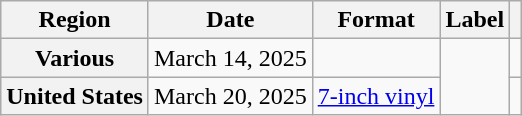<table class="wikitable plainrowheaders">
<tr>
<th scope="col">Region</th>
<th scope="col">Date</th>
<th scope="col">Format</th>
<th scope="col">Label</th>
<th scope="col"></th>
</tr>
<tr>
<th scope="row">Various</th>
<td>March 14, 2025</td>
<td></td>
<td rowspan="2"></td>
<td align="center"></td>
</tr>
<tr>
<th scope="row">United States</th>
<td>March 20, 2025</td>
<td><a href='#'>7-inch vinyl</a></td>
<td align="center"></td>
</tr>
</table>
